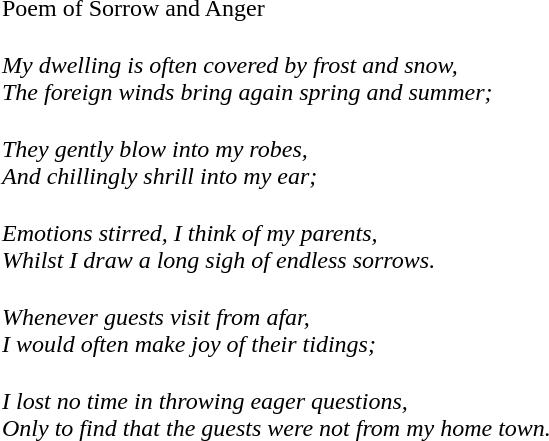<table border="0" cellpadding="0" cellmargin="0">
<tr ---->
<td style="font-size:100%"><br></td>
<td><br>Poem of Sorrow and Anger</td>
</tr>
<tr ---->
<td style="font-size:100%"><br></td>
<td><br><em>My dwelling is often covered by frost and snow,</em><br>
<em>The foreign winds bring again spring and summer;</em></td>
</tr>
<tr ---->
<td style="font-size:100%"><br></td>
<td><br><em>They gently blow into my robes,</em><br>
<em>And chillingly shrill into my ear;</em></td>
</tr>
<tr ---->
<td style="font-size:100%"><br></td>
<td><br><em>Emotions stirred, I think of my parents,</em><br>
<em>Whilst I draw a long sigh of endless sorrows.</em></td>
</tr>
<tr ---->
<td style="font-size:100%"><br></td>
<td><br><em>Whenever guests visit from afar,</em><br>
<em>I would often make joy of their tidings;</em></td>
</tr>
<tr ---->
<td style="font-size:100%"><br></td>
<td><br><em>I lost no time in throwing eager questions,</em><br>
<em>Only to find that the guests were not from my home town.</em></td>
</tr>
</table>
